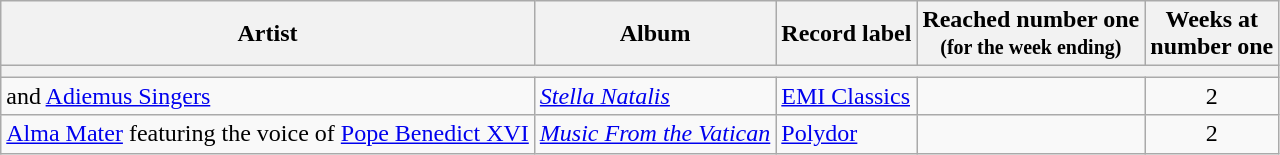<table class="wikitable plainrowheaders sortable">
<tr>
<th scope=col>Artist</th>
<th scope=col>Album</th>
<th scope=col>Record label</th>
<th scope=col>Reached number one<br><small>(for the week ending)</small></th>
<th scope=col>Weeks at<br>number one</th>
</tr>
<tr class=unsortable>
<th scope=row style="text-align:center;" colspan=6></th>
</tr>
<tr>
<td> and <a href='#'>Adiemus Singers</a></td>
<td><em><a href='#'>Stella Natalis</a></em></td>
<td><a href='#'>EMI Classics</a></td>
<td></td>
<td align=center>2</td>
</tr>
<tr>
<td><a href='#'>Alma Mater</a> featuring the voice of <a href='#'>Pope Benedict XVI</a></td>
<td><em><a href='#'>Music From the Vatican</a></em></td>
<td><a href='#'>Polydor</a></td>
<td></td>
<td align=center>2</td>
</tr>
</table>
